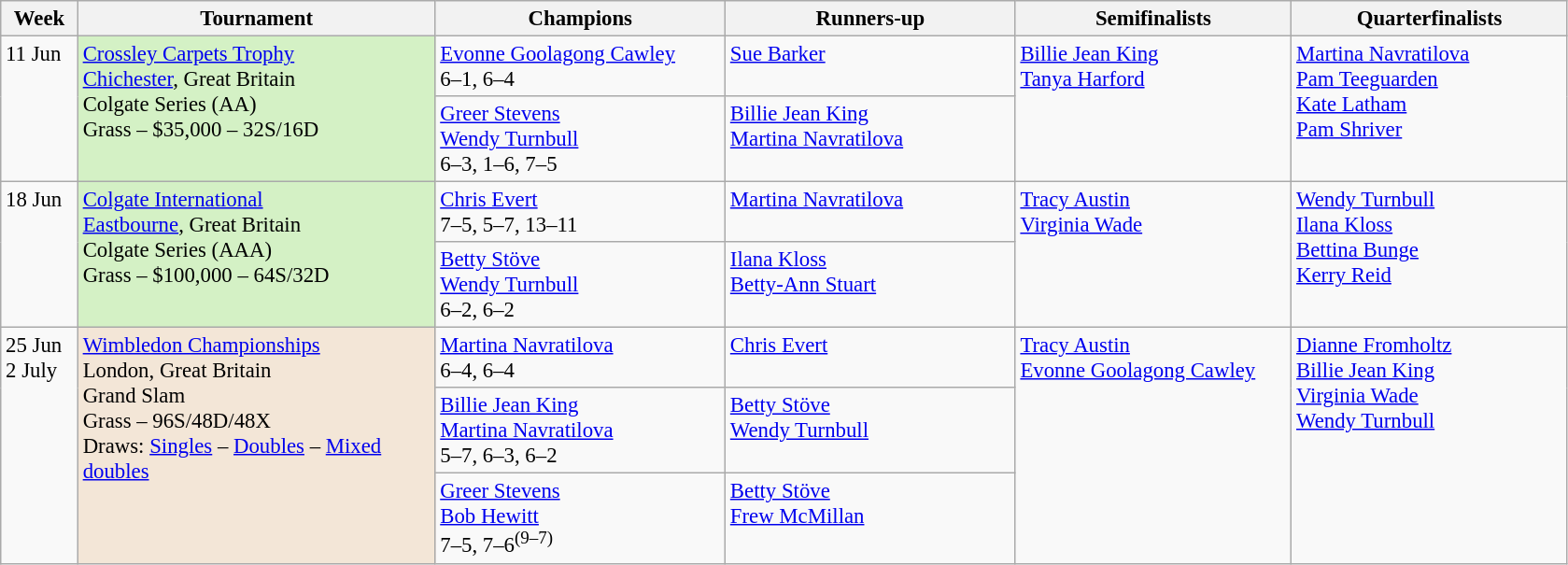<table class=wikitable style=font-size:95%>
<tr>
<th style="width:48px;">Week</th>
<th style="width:248px;">Tournament</th>
<th style="width:200px;">Champions</th>
<th style="width:200px;">Runners-up</th>
<th style="width:190px;">Semifinalists</th>
<th style="width:190px;">Quarterfinalists</th>
</tr>
<tr valign=top>
<td rowspan=2>11 Jun</td>
<td style="background:#D4F1C5;" rowspan="2"><a href='#'>Crossley Carpets Trophy</a><br> <a href='#'>Chichester</a>, Great Britain<br>Colgate Series (AA)<br>Grass – $35,000 – 32S/16D</td>
<td> <a href='#'>Evonne Goolagong Cawley</a><br>6–1, 6–4</td>
<td> <a href='#'>Sue Barker</a></td>
<td rowspan=2> <a href='#'>Billie Jean King</a><br> <a href='#'>Tanya Harford</a></td>
<td rowspan=2> <a href='#'>Martina Navratilova</a><br> <a href='#'>Pam Teeguarden</a><br> <a href='#'>Kate Latham</a><br> <a href='#'>Pam Shriver</a></td>
</tr>
<tr valign=top>
<td> <a href='#'>Greer Stevens</a><br>  <a href='#'>Wendy Turnbull</a><br>6–3, 1–6, 7–5</td>
<td> <a href='#'>Billie Jean King</a><br>  <a href='#'>Martina Navratilova</a></td>
</tr>
<tr valign=top>
<td rowspan=2>18 Jun</td>
<td style="background:#D4F1C5;" rowspan="2"><a href='#'>Colgate International</a><br> <a href='#'>Eastbourne</a>, Great Britain<br>Colgate Series (AAA)<br>Grass – $100,000 – 64S/32D</td>
<td> <a href='#'>Chris Evert</a><br>7–5, 5–7, 13–11</td>
<td> <a href='#'>Martina Navratilova</a></td>
<td rowspan=2> <a href='#'>Tracy Austin</a><br> <a href='#'>Virginia Wade</a></td>
<td rowspan=2> <a href='#'>Wendy Turnbull</a><br> <a href='#'>Ilana Kloss</a><br> <a href='#'>Bettina Bunge</a><br> <a href='#'>Kerry Reid</a></td>
</tr>
<tr valign=top>
<td> <a href='#'>Betty Stöve</a><br> <a href='#'>Wendy Turnbull</a><br> 6–2, 6–2</td>
<td> <a href='#'>Ilana Kloss</a><br>  <a href='#'>Betty-Ann Stuart</a></td>
</tr>
<tr valign=top>
<td rowspan=3>25 Jun<br>2 July</td>
<td style="background:#F3E6D7;" rowspan="3"><a href='#'>Wimbledon Championships</a><br> London, Great Britain<br>Grand Slam<br>Grass – 96S/48D/48X<br>Draws: <a href='#'>Singles</a> – <a href='#'>Doubles</a> – <a href='#'>Mixed doubles</a></td>
<td> <a href='#'>Martina Navratilova</a><br>6–4, 6–4</td>
<td> <a href='#'>Chris Evert</a></td>
<td rowspan=3> <a href='#'>Tracy Austin</a><br> <a href='#'>Evonne Goolagong Cawley</a></td>
<td rowspan=3> <a href='#'>Dianne Fromholtz</a><br> <a href='#'>Billie Jean King</a><br> <a href='#'>Virginia Wade</a><br> <a href='#'>Wendy Turnbull</a></td>
</tr>
<tr valign=top>
<td> <a href='#'>Billie Jean King</a><br>  <a href='#'>Martina Navratilova</a><br> 5–7, 6–3, 6–2</td>
<td> <a href='#'>Betty Stöve</a><br> <a href='#'>Wendy Turnbull</a></td>
</tr>
<tr valign=top>
<td> <a href='#'>Greer Stevens</a><br>  <a href='#'>Bob Hewitt</a><br> 7–5, 7–6<sup>(9–7)</sup></td>
<td> <a href='#'>Betty Stöve</a><br>  <a href='#'>Frew McMillan</a></td>
</tr>
</table>
